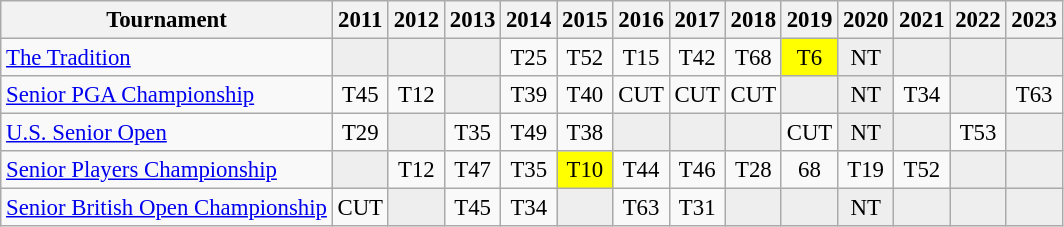<table class="wikitable" style="font-size:95%;text-align:center;">
<tr>
<th>Tournament</th>
<th>2011</th>
<th>2012</th>
<th>2013</th>
<th>2014</th>
<th>2015</th>
<th>2016</th>
<th>2017</th>
<th>2018</th>
<th>2019</th>
<th>2020</th>
<th>2021</th>
<th>2022</th>
<th>2023</th>
</tr>
<tr>
<td align=left><a href='#'>The Tradition</a></td>
<td style="background:#eeeeee;"></td>
<td style="background:#eeeeee;"></td>
<td style="background:#eeeeee;"></td>
<td>T25</td>
<td>T52</td>
<td>T15</td>
<td>T42</td>
<td>T68</td>
<td style="background:yellow;">T6</td>
<td style="background:#eeeeee;">NT</td>
<td style="background:#eeeeee;"></td>
<td style="background:#eeeeee;"></td>
<td style="background:#eeeeee;"></td>
</tr>
<tr>
<td align=left><a href='#'>Senior PGA Championship</a></td>
<td>T45</td>
<td>T12</td>
<td style="background:#eeeeee;"></td>
<td>T39</td>
<td>T40</td>
<td>CUT</td>
<td>CUT</td>
<td>CUT</td>
<td style="background:#eeeeee;"></td>
<td style="background:#eeeeee;">NT</td>
<td>T34</td>
<td style="background:#eeeeee;"></td>
<td>T63</td>
</tr>
<tr>
<td align=left><a href='#'>U.S. Senior Open</a></td>
<td>T29</td>
<td style="background:#eeeeee;"></td>
<td>T35</td>
<td>T49</td>
<td>T38</td>
<td style="background:#eeeeee;"></td>
<td style="background:#eeeeee;"></td>
<td style="background:#eeeeee;"></td>
<td>CUT</td>
<td style="background:#eeeeee;">NT</td>
<td style="background:#eeeeee;"></td>
<td>T53</td>
<td style="background:#eeeeee;"></td>
</tr>
<tr>
<td align=left><a href='#'>Senior Players Championship</a></td>
<td style="background:#eeeeee;"></td>
<td>T12</td>
<td>T47</td>
<td>T35</td>
<td style="background:yellow;">T10</td>
<td>T44</td>
<td>T46</td>
<td>T28</td>
<td>68</td>
<td>T19</td>
<td>T52</td>
<td style="background:#eeeeee;"></td>
<td style="background:#eeeeee;"></td>
</tr>
<tr>
<td align=left><a href='#'>Senior British Open Championship</a></td>
<td>CUT</td>
<td style="background:#eeeeee;"></td>
<td>T45</td>
<td>T34</td>
<td style="background:#eeeeee;"></td>
<td>T63</td>
<td>T31</td>
<td style="background:#eeeeee;"></td>
<td style="background:#eeeeee;"></td>
<td style="background:#eeeeee;">NT</td>
<td style="background:#eeeeee;"></td>
<td style="background:#eeeeee;"></td>
<td style="background:#eeeeee;"></td>
</tr>
</table>
